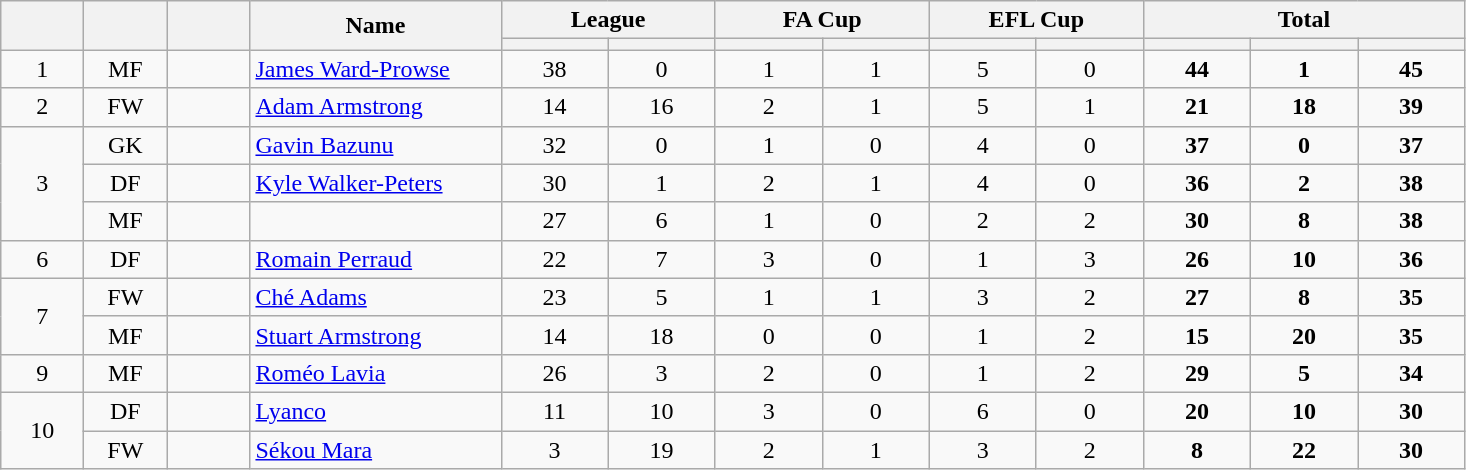<table class="wikitable plainrowheaders" style="text-align:center;">
<tr>
<th scope="col" rowspan="2" style="width:3em;"></th>
<th scope="col" rowspan="2" style="width:3em;"></th>
<th scope="col" rowspan="2" style="width:3em;"></th>
<th scope="col" rowspan="2" style="width:10em;">Name</th>
<th scope="col" colspan="2">League</th>
<th scope="col" colspan="2">FA Cup</th>
<th scope="col" colspan="2">EFL Cup</th>
<th scope="col" colspan="3">Total</th>
</tr>
<tr>
<th scope="col" style="width:4em;"></th>
<th scope="col" style="width:4em;"></th>
<th scope="col" style="width:4em;"></th>
<th scope="col" style="width:4em;"></th>
<th scope="col" style="width:4em;"></th>
<th scope="col" style="width:4em;"></th>
<th scope="col" style="width:4em;"></th>
<th scope="col" style="width:4em;"></th>
<th scope="col" style="width:4em;"></th>
</tr>
<tr>
<td>1</td>
<td>MF</td>
<td></td>
<td align="left"><a href='#'>James Ward-Prowse</a></td>
<td>38</td>
<td>0</td>
<td>1</td>
<td>1</td>
<td>5</td>
<td>0</td>
<td><strong>44</strong></td>
<td><strong>1</strong></td>
<td><strong>45</strong></td>
</tr>
<tr>
<td>2</td>
<td>FW</td>
<td></td>
<td align="left"><a href='#'>Adam Armstrong</a></td>
<td>14</td>
<td>16</td>
<td>2</td>
<td>1</td>
<td>5</td>
<td>1</td>
<td><strong>21</strong></td>
<td><strong>18</strong></td>
<td><strong>39</strong></td>
</tr>
<tr>
<td rowspan="3">3</td>
<td>GK</td>
<td></td>
<td align="left"><a href='#'>Gavin Bazunu</a></td>
<td>32</td>
<td>0</td>
<td>1</td>
<td>0</td>
<td>4</td>
<td>0</td>
<td><strong>37</strong></td>
<td><strong>0</strong></td>
<td><strong>37</strong></td>
</tr>
<tr>
<td>DF</td>
<td></td>
<td align="left"><a href='#'>Kyle Walker-Peters</a></td>
<td>30</td>
<td>1</td>
<td>2</td>
<td>1</td>
<td>4</td>
<td>0</td>
<td><strong>36</strong></td>
<td><strong>2</strong></td>
<td><strong>38</strong></td>
</tr>
<tr>
<td>MF</td>
<td></td>
<td align="left"></td>
<td>27</td>
<td>6</td>
<td>1</td>
<td>0</td>
<td>2</td>
<td>2</td>
<td><strong>30</strong></td>
<td><strong>8</strong></td>
<td><strong>38</strong></td>
</tr>
<tr>
<td>6</td>
<td>DF</td>
<td></td>
<td align="left"><a href='#'>Romain Perraud</a></td>
<td>22</td>
<td>7</td>
<td>3</td>
<td>0</td>
<td>1</td>
<td>3</td>
<td><strong>26</strong></td>
<td><strong>10</strong></td>
<td><strong>36</strong></td>
</tr>
<tr>
<td rowspan="2">7</td>
<td>FW</td>
<td></td>
<td align="left"><a href='#'>Ché Adams</a></td>
<td>23</td>
<td>5</td>
<td>1</td>
<td>1</td>
<td>3</td>
<td>2</td>
<td><strong>27</strong></td>
<td><strong>8</strong></td>
<td><strong>35</strong></td>
</tr>
<tr>
<td>MF</td>
<td></td>
<td align="left"><a href='#'>Stuart Armstrong</a></td>
<td>14</td>
<td>18</td>
<td>0</td>
<td>0</td>
<td>1</td>
<td>2</td>
<td><strong>15</strong></td>
<td><strong>20</strong></td>
<td><strong>35</strong></td>
</tr>
<tr>
<td>9</td>
<td>MF</td>
<td></td>
<td align="left"><a href='#'>Roméo Lavia</a></td>
<td>26</td>
<td>3</td>
<td>2</td>
<td>0</td>
<td>1</td>
<td>2</td>
<td><strong>29</strong></td>
<td><strong>5</strong></td>
<td><strong>34</strong></td>
</tr>
<tr>
<td rowspan="2">10</td>
<td>DF</td>
<td></td>
<td align="left"><a href='#'>Lyanco</a></td>
<td>11</td>
<td>10</td>
<td>3</td>
<td>0</td>
<td>6</td>
<td>0</td>
<td><strong>20</strong></td>
<td><strong>10</strong></td>
<td><strong>30</strong></td>
</tr>
<tr>
<td>FW</td>
<td></td>
<td align="left"><a href='#'>Sékou Mara</a></td>
<td>3</td>
<td>19</td>
<td>2</td>
<td>1</td>
<td>3</td>
<td>2</td>
<td><strong>8</strong></td>
<td><strong>22</strong></td>
<td><strong>30</strong></td>
</tr>
</table>
